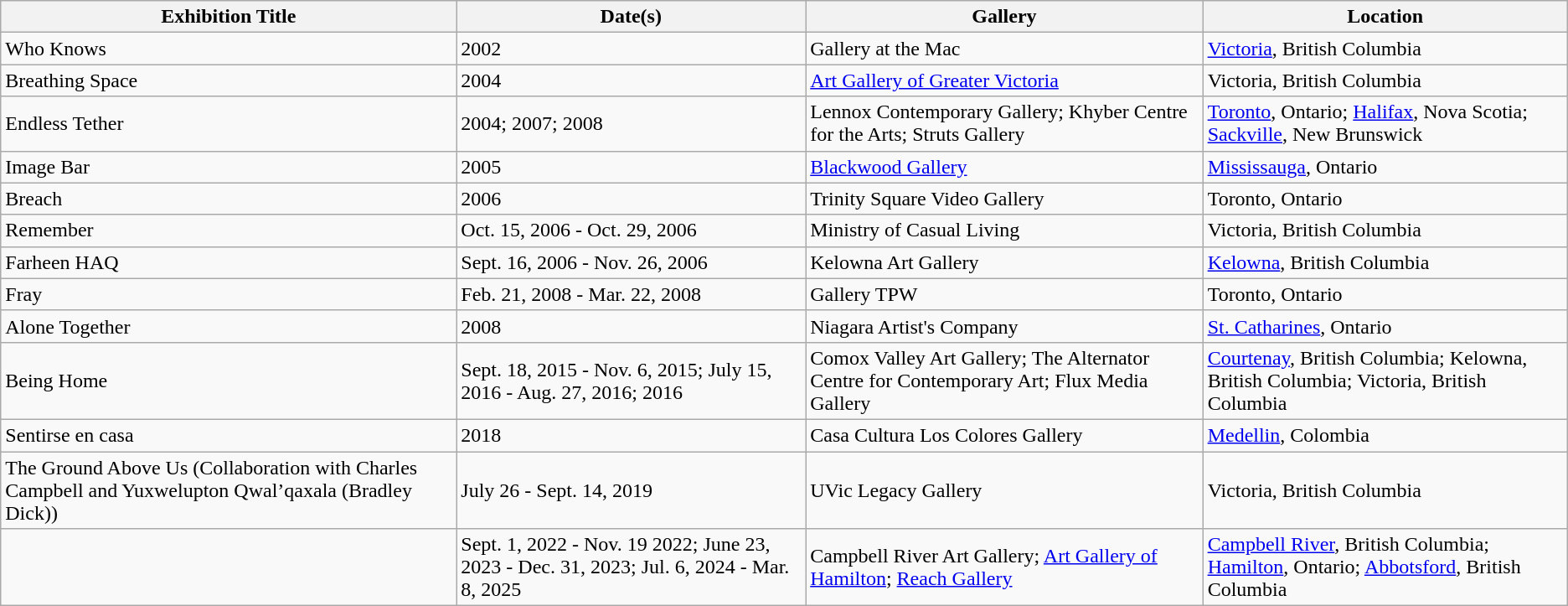<table class="wikitable">
<tr>
<th>Exhibition Title</th>
<th>Date(s)</th>
<th>Gallery</th>
<th>Location</th>
</tr>
<tr>
<td>Who Knows</td>
<td>2002</td>
<td>Gallery at the Mac</td>
<td><a href='#'>Victoria</a>, British Columbia</td>
</tr>
<tr>
<td>Breathing Space</td>
<td>2004</td>
<td><a href='#'>Art Gallery of Greater Victoria</a></td>
<td>Victoria, British Columbia</td>
</tr>
<tr>
<td>Endless Tether</td>
<td>2004; 2007; 2008</td>
<td>Lennox Contemporary Gallery; Khyber Centre for the Arts; Struts Gallery</td>
<td><a href='#'>Toronto</a>, Ontario; <a href='#'>Halifax</a>, Nova Scotia; <a href='#'>Sackville</a>, New Brunswick</td>
</tr>
<tr>
<td>Image Bar</td>
<td>2005</td>
<td><a href='#'>Blackwood Gallery</a></td>
<td><a href='#'>Mississauga</a>, Ontario</td>
</tr>
<tr>
<td>Breach</td>
<td>2006</td>
<td>Trinity Square Video Gallery</td>
<td>Toronto, Ontario</td>
</tr>
<tr>
<td>Remember</td>
<td>Oct. 15, 2006 - Oct. 29, 2006</td>
<td>Ministry of Casual Living</td>
<td>Victoria, British Columbia</td>
</tr>
<tr>
<td>Farheen HAQ</td>
<td>Sept. 16, 2006 - Nov. 26, 2006</td>
<td>Kelowna Art Gallery</td>
<td><a href='#'>Kelowna</a>, British Columbia</td>
</tr>
<tr>
<td>Fray</td>
<td>Feb. 21, 2008 - Mar. 22, 2008</td>
<td>Gallery TPW</td>
<td>Toronto, Ontario</td>
</tr>
<tr>
<td>Alone Together</td>
<td>2008</td>
<td>Niagara Artist's Company</td>
<td><a href='#'>St. Catharines</a>, Ontario</td>
</tr>
<tr>
<td>Being Home</td>
<td>Sept. 18, 2015 - Nov. 6, 2015; July 15, 2016 - Aug. 27, 2016; 2016</td>
<td>Comox Valley Art Gallery; The Alternator Centre for Contemporary Art; Flux Media Gallery</td>
<td><a href='#'>Courtenay</a>, British Columbia; Kelowna, British Columbia; Victoria, British Columbia</td>
</tr>
<tr>
<td>Sentirse en casa</td>
<td>2018</td>
<td>Casa Cultura Los Colores Gallery</td>
<td><a href='#'>Medellin</a>, Colombia</td>
</tr>
<tr>
<td>The Ground Above Us (Collaboration with Charles Campbell and Yuxwelupton Qwal’qaxala (Bradley Dick))</td>
<td>July 26 - Sept. 14, 2019</td>
<td>UVic Legacy Gallery</td>
<td>Victoria, British Columbia</td>
</tr>
<tr>
<td></td>
<td>Sept. 1, 2022 - Nov. 19 2022; June 23, 2023 - Dec. 31, 2023; Jul. 6, 2024 - Mar. 8, 2025</td>
<td>Campbell River Art Gallery; <a href='#'>Art Gallery of Hamilton</a>; <a href='#'>Reach Gallery</a></td>
<td><a href='#'>Campbell River</a>, British Columbia; <a href='#'>Hamilton</a>, Ontario; <a href='#'>Abbotsford</a>, British Columbia</td>
</tr>
</table>
